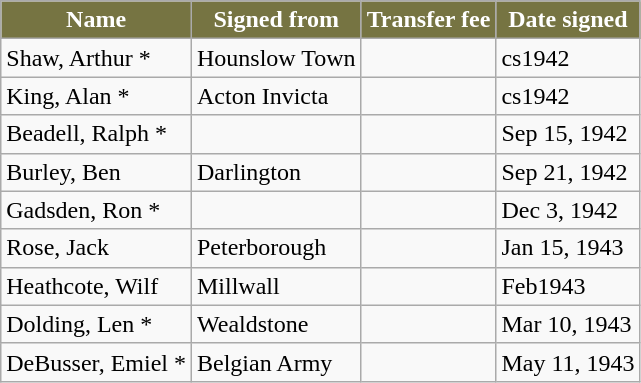<table class="wikitable">
<tr>
<th style="background:#767442; color:#FFFFFF; text-align:center;">Name</th>
<th style="background:#767442; color:#FFFFFF; text-align:center;">Signed from</th>
<th style="background:#767442; color:#FFFFFF; text-align:center;">Transfer fee</th>
<th style="background:#767442; color:#FFFFFF; text-align:center;">Date signed</th>
</tr>
<tr>
<td>Shaw, Arthur *</td>
<td>Hounslow Town</td>
<td></td>
<td>cs1942</td>
</tr>
<tr>
<td>King, Alan *</td>
<td>Acton Invicta</td>
<td></td>
<td>cs1942</td>
</tr>
<tr>
<td>Beadell, Ralph *</td>
<td></td>
<td></td>
<td>Sep 15, 1942</td>
</tr>
<tr>
<td>Burley, Ben</td>
<td>Darlington</td>
<td></td>
<td>Sep 21, 1942</td>
</tr>
<tr>
<td>Gadsden, Ron *</td>
<td></td>
<td></td>
<td>Dec 3, 1942</td>
</tr>
<tr>
<td>Rose, Jack</td>
<td>Peterborough</td>
<td></td>
<td>Jan 15, 1943</td>
</tr>
<tr>
<td>Heathcote, Wilf</td>
<td>Millwall</td>
<td></td>
<td>Feb1943</td>
</tr>
<tr>
<td>Dolding, Len *</td>
<td>Wealdstone</td>
<td></td>
<td>Mar 10, 1943</td>
</tr>
<tr>
<td>DeBusser, Emiel *</td>
<td>Belgian Army</td>
<td></td>
<td>May 11, 1943</td>
</tr>
</table>
